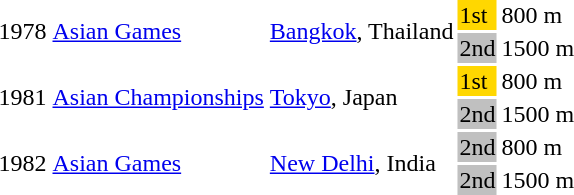<table>
<tr>
<td rowspan=2>1978</td>
<td rowspan=2><a href='#'>Asian Games</a></td>
<td rowspan=2><a href='#'>Bangkok</a>, Thailand</td>
<td bgcolor="gold">1st</td>
<td>800 m</td>
</tr>
<tr>
<td bgcolor="silver">2nd</td>
<td>1500 m</td>
</tr>
<tr>
<td rowspan=2>1981</td>
<td rowspan=2><a href='#'>Asian Championships</a></td>
<td rowspan=2><a href='#'>Tokyo</a>, Japan</td>
<td bgcolor="gold">1st</td>
<td>800 m</td>
</tr>
<tr>
<td bgcolor="silver">2nd</td>
<td>1500 m</td>
</tr>
<tr>
<td rowspan=2>1982</td>
<td rowspan=2><a href='#'>Asian Games</a></td>
<td rowspan=2><a href='#'>New Delhi</a>, India</td>
<td bgcolor="silver">2nd</td>
<td>800 m</td>
</tr>
<tr>
<td bgcolor="silver">2nd</td>
<td>1500 m</td>
</tr>
</table>
